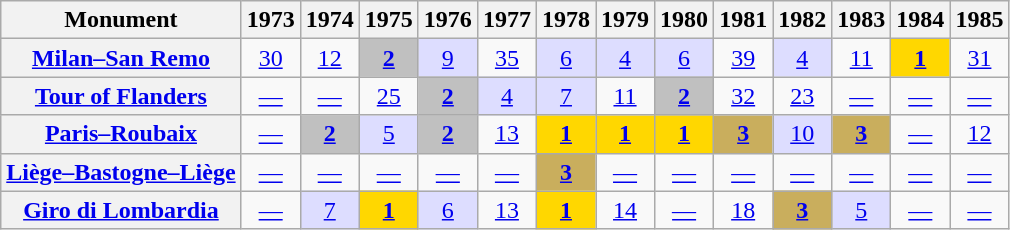<table class="wikitable plainrowheaders">
<tr>
<th>Monument</th>
<th scope="col">1973</th>
<th scope="col">1974</th>
<th scope="col">1975</th>
<th scope="col">1976</th>
<th scope="col">1977</th>
<th scope="col">1978</th>
<th scope="col">1979</th>
<th scope="col">1980</th>
<th scope="col">1981</th>
<th scope="col">1982</th>
<th scope="col">1983</th>
<th scope="col">1984</th>
<th scope="col">1985</th>
</tr>
<tr style="text-align:center;">
<th scope="row"><a href='#'>Milan–San Remo</a></th>
<td><a href='#'>30</a></td>
<td><a href='#'>12</a></td>
<td style="background:silver;"><a href='#'><strong>2</strong></a></td>
<td style="background:#ddf;"><a href='#'>9</a></td>
<td><a href='#'>35</a></td>
<td style="background:#ddf;"><a href='#'>6</a></td>
<td style="background:#ddf;"><a href='#'>4</a></td>
<td style="background:#ddf;"><a href='#'>6</a></td>
<td><a href='#'>39</a></td>
<td style="background:#ddf;"><a href='#'>4</a></td>
<td><a href='#'>11</a></td>
<td style="background:gold;"><a href='#'><strong>1</strong></a></td>
<td><a href='#'>31</a></td>
</tr>
<tr style="text-align:center;">
<th scope="row"><a href='#'>Tour of Flanders</a></th>
<td><a href='#'>—</a></td>
<td><a href='#'>—</a></td>
<td><a href='#'>25</a></td>
<td style="background:silver;"><a href='#'><strong>2</strong></a></td>
<td style="background:#ddf;"><a href='#'>4</a></td>
<td style="background:#ddf;"><a href='#'>7</a></td>
<td><a href='#'>11</a></td>
<td style="background:silver;"><a href='#'><strong>2</strong></a></td>
<td><a href='#'>32</a></td>
<td><a href='#'>23</a></td>
<td><a href='#'>—</a></td>
<td><a href='#'>—</a></td>
<td><a href='#'>—</a></td>
</tr>
<tr style="text-align:center;">
<th scope="row"><a href='#'>Paris–Roubaix</a></th>
<td><a href='#'>—</a></td>
<td style="background:silver;"><a href='#'><strong>2</strong></a></td>
<td style="background:#ddf;"><a href='#'>5</a></td>
<td style="background:silver;"><a href='#'><strong>2</strong></a></td>
<td><a href='#'>13</a></td>
<td style="background:gold;"><a href='#'><strong>1</strong></a></td>
<td style="background:gold;"><a href='#'><strong>1</strong></a></td>
<td style="background:gold;"><a href='#'><strong>1</strong></a></td>
<td style="background:#C9AE5D;"><a href='#'><strong>3</strong></a></td>
<td style="background:#ddf;"><a href='#'>10</a></td>
<td style="background:#C9AE5D;"><a href='#'><strong>3</strong></a></td>
<td><a href='#'>—</a></td>
<td><a href='#'>12</a></td>
</tr>
<tr style="text-align:center;">
<th scope="row"><a href='#'>Liège–Bastogne–Liège</a></th>
<td><a href='#'>—</a></td>
<td><a href='#'>—</a></td>
<td><a href='#'>—</a></td>
<td><a href='#'>—</a></td>
<td><a href='#'>—</a></td>
<td style="background:#C9AE5D;"><a href='#'><strong>3</strong></a></td>
<td><a href='#'>—</a></td>
<td><a href='#'>—</a></td>
<td><a href='#'>—</a></td>
<td><a href='#'>—</a></td>
<td><a href='#'>—</a></td>
<td><a href='#'>—</a></td>
<td><a href='#'>—</a></td>
</tr>
<tr style="text-align:center;">
<th scope="row"><a href='#'>Giro di Lombardia</a></th>
<td><a href='#'>—</a></td>
<td style="background:#ddf;"><a href='#'>7</a></td>
<td style="background:gold;"><a href='#'><strong>1</strong></a></td>
<td style="background:#ddf;"><a href='#'>6</a></td>
<td><a href='#'>13</a></td>
<td style="background:gold;"><a href='#'><strong>1</strong></a></td>
<td><a href='#'>14</a></td>
<td><a href='#'>—</a></td>
<td><a href='#'>18</a></td>
<td style="background:#C9AE5D;"><a href='#'><strong>3</strong></a></td>
<td style="background:#ddf;"><a href='#'>5</a></td>
<td><a href='#'>—</a></td>
<td><a href='#'>—</a></td>
</tr>
</table>
